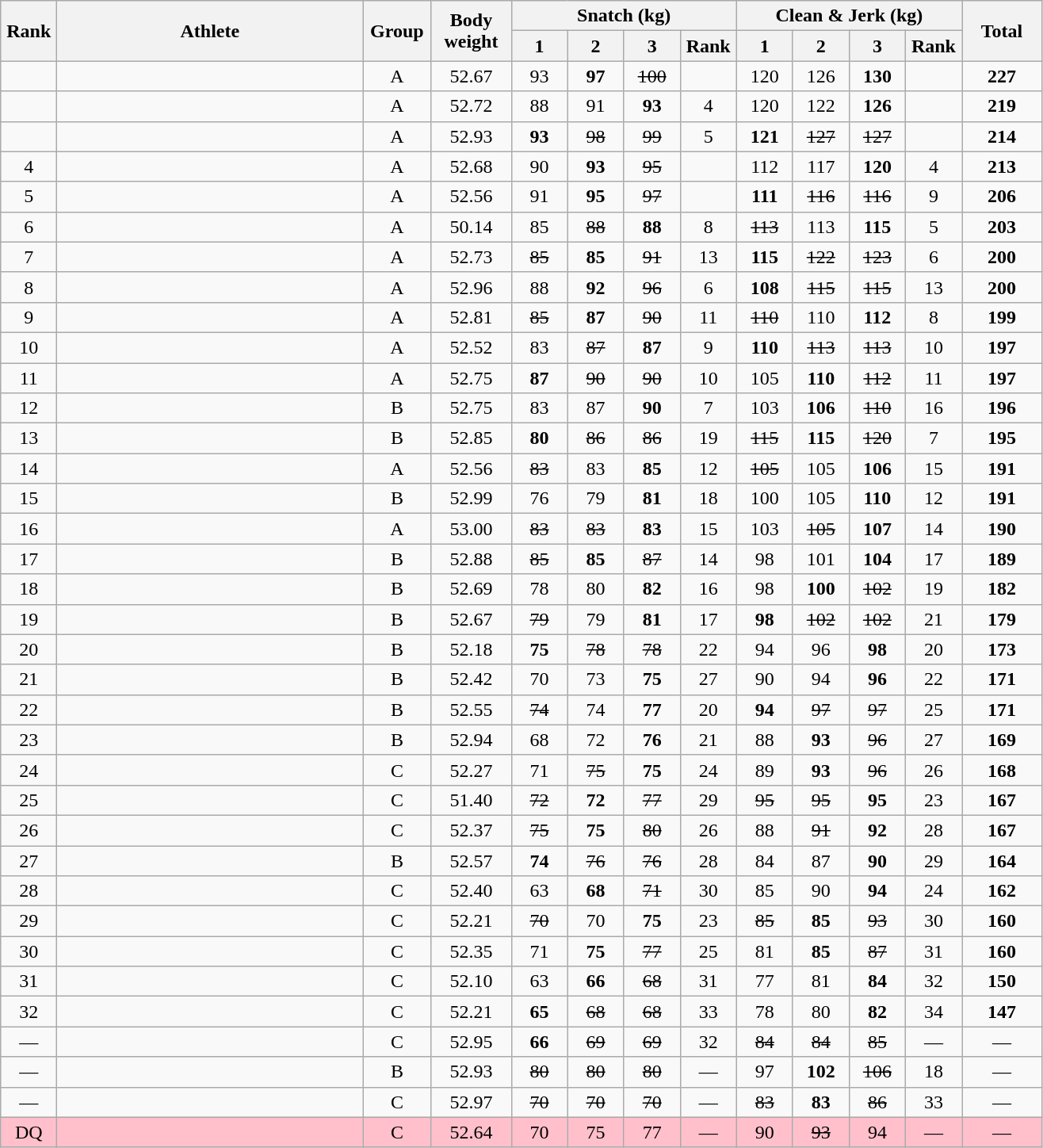<table class = "wikitable" style="text-align:center;">
<tr>
<th rowspan=2 width=40>Rank</th>
<th rowspan=2 width=250>Athlete</th>
<th rowspan=2 width=50>Group</th>
<th rowspan=2 width=60>Body weight</th>
<th colspan=4>Snatch (kg)</th>
<th colspan=4>Clean & Jerk (kg)</th>
<th rowspan=2 width=60>Total</th>
</tr>
<tr>
<th width=40>1</th>
<th width=40>2</th>
<th width=40>3</th>
<th width=40>Rank</th>
<th width=40>1</th>
<th width=40>2</th>
<th width=40>3</th>
<th width=40>Rank</th>
</tr>
<tr>
<td></td>
<td align=left></td>
<td>A</td>
<td>52.67</td>
<td>93</td>
<td><strong>97</strong></td>
<td><s>100</s></td>
<td></td>
<td>120</td>
<td>126</td>
<td><strong>130</strong></td>
<td></td>
<td><strong>227</strong></td>
</tr>
<tr>
<td></td>
<td align=left></td>
<td>A</td>
<td>52.72</td>
<td>88</td>
<td>91</td>
<td><strong>93</strong></td>
<td>4</td>
<td>120</td>
<td>122</td>
<td><strong>126</strong></td>
<td></td>
<td><strong>219</strong></td>
</tr>
<tr>
<td></td>
<td align=left></td>
<td>A</td>
<td>52.93</td>
<td><strong>93</strong></td>
<td><s>98</s></td>
<td><s>99</s></td>
<td>5</td>
<td><strong>121</strong></td>
<td><s>127</s></td>
<td><s>127</s></td>
<td></td>
<td><strong>214</strong></td>
</tr>
<tr>
<td>4</td>
<td align=left></td>
<td>A</td>
<td>52.68</td>
<td>90</td>
<td><strong>93</strong></td>
<td><s>95</s></td>
<td></td>
<td>112</td>
<td>117</td>
<td><strong>120</strong></td>
<td>4</td>
<td><strong>213</strong></td>
</tr>
<tr>
<td>5</td>
<td align=left></td>
<td>A</td>
<td>52.56</td>
<td>91</td>
<td><strong>95</strong></td>
<td><s>97</s></td>
<td></td>
<td><strong>111</strong></td>
<td><s>116</s></td>
<td><s>116</s></td>
<td>9</td>
<td><strong>206</strong></td>
</tr>
<tr>
<td>6</td>
<td align=left></td>
<td>A</td>
<td>50.14</td>
<td>85</td>
<td><s>88</s></td>
<td><strong>88</strong></td>
<td>8</td>
<td><s>113</s></td>
<td>113</td>
<td><strong>115</strong></td>
<td>5</td>
<td><strong>203</strong></td>
</tr>
<tr>
<td>7</td>
<td align=left></td>
<td>A</td>
<td>52.73</td>
<td><s>85</s></td>
<td><strong>85</strong></td>
<td><s>91</s></td>
<td>13</td>
<td><strong>115</strong></td>
<td><s>122</s></td>
<td><s>123</s></td>
<td>6</td>
<td><strong>200</strong></td>
</tr>
<tr>
<td>8</td>
<td align=left></td>
<td>A</td>
<td>52.96</td>
<td>88</td>
<td><strong>92</strong></td>
<td><s>96</s></td>
<td>6</td>
<td><strong>108</strong></td>
<td><s>115</s></td>
<td><s>115</s></td>
<td>13</td>
<td><strong>200</strong></td>
</tr>
<tr>
<td>9</td>
<td align=left></td>
<td>A</td>
<td>52.81</td>
<td><s>85</s></td>
<td><strong>87</strong></td>
<td><s>90</s></td>
<td>11</td>
<td><s>110</s></td>
<td>110</td>
<td><strong>112</strong></td>
<td>8</td>
<td><strong>199</strong></td>
</tr>
<tr>
<td>10</td>
<td align=left></td>
<td>A</td>
<td>52.52</td>
<td>83</td>
<td><s>87</s></td>
<td><strong>87</strong></td>
<td>9</td>
<td><strong>110</strong></td>
<td><s>113</s></td>
<td><s>113</s></td>
<td>10</td>
<td><strong>197</strong></td>
</tr>
<tr>
<td>11</td>
<td align=left></td>
<td>A</td>
<td>52.75</td>
<td><strong>87</strong></td>
<td><s>90</s></td>
<td><s>90</s></td>
<td>10</td>
<td>105</td>
<td><strong>110</strong></td>
<td><s>112</s></td>
<td>11</td>
<td><strong>197</strong></td>
</tr>
<tr>
<td>12</td>
<td align=left></td>
<td>B</td>
<td>52.75</td>
<td>83</td>
<td>87</td>
<td><strong>90</strong></td>
<td>7</td>
<td>103</td>
<td><strong>106</strong></td>
<td><s>110</s></td>
<td>16</td>
<td><strong>196</strong></td>
</tr>
<tr>
<td>13</td>
<td align=left></td>
<td>B</td>
<td>52.85</td>
<td><strong>80</strong></td>
<td><s>86</s></td>
<td><s>86</s></td>
<td>19</td>
<td><s>115</s></td>
<td><strong>115</strong></td>
<td><s>120</s></td>
<td>7</td>
<td><strong>195</strong></td>
</tr>
<tr>
<td>14</td>
<td align=left></td>
<td>A</td>
<td>52.56</td>
<td><s>83</s></td>
<td>83</td>
<td><strong>85</strong></td>
<td>12</td>
<td><s>105</s></td>
<td>105</td>
<td><strong>106</strong></td>
<td>15</td>
<td><strong>191</strong></td>
</tr>
<tr>
<td>15</td>
<td align=left></td>
<td>B</td>
<td>52.99</td>
<td>76</td>
<td>79</td>
<td><strong>81</strong></td>
<td>18</td>
<td>100</td>
<td>105</td>
<td><strong>110</strong></td>
<td>12</td>
<td><strong>191</strong></td>
</tr>
<tr>
<td>16</td>
<td align=left></td>
<td>A</td>
<td>53.00</td>
<td><s>83</s></td>
<td><s>83</s></td>
<td><strong>83</strong></td>
<td>15</td>
<td>103</td>
<td><s>105</s></td>
<td><strong>107</strong></td>
<td>14</td>
<td><strong>190</strong></td>
</tr>
<tr>
<td>17</td>
<td align=left></td>
<td>B</td>
<td>52.88</td>
<td><s>85</s></td>
<td><strong>85</strong></td>
<td><s>87</s></td>
<td>14</td>
<td>98</td>
<td>101</td>
<td><strong>104</strong></td>
<td>17</td>
<td><strong>189</strong></td>
</tr>
<tr>
<td>18</td>
<td align=left></td>
<td>B</td>
<td>52.69</td>
<td>78</td>
<td>80</td>
<td><strong>82</strong></td>
<td>16</td>
<td>98</td>
<td><strong>100</strong></td>
<td><s>102</s></td>
<td>19</td>
<td><strong>182</strong></td>
</tr>
<tr>
<td>19</td>
<td align=left></td>
<td>B</td>
<td>52.67</td>
<td><s>79</s></td>
<td>79</td>
<td><strong>81</strong></td>
<td>17</td>
<td><strong>98</strong></td>
<td><s>102</s></td>
<td><s>102</s></td>
<td>21</td>
<td><strong>179</strong></td>
</tr>
<tr>
<td>20</td>
<td align=left></td>
<td>B</td>
<td>52.18</td>
<td><strong>75</strong></td>
<td><s>78</s></td>
<td><s>78</s></td>
<td>22</td>
<td>94</td>
<td>96</td>
<td><strong>98</strong></td>
<td>20</td>
<td><strong>173</strong></td>
</tr>
<tr>
<td>21</td>
<td align=left></td>
<td>B</td>
<td>52.42</td>
<td>70</td>
<td>73</td>
<td><strong>75</strong></td>
<td>27</td>
<td>90</td>
<td>94</td>
<td><strong>96</strong></td>
<td>22</td>
<td><strong>171</strong></td>
</tr>
<tr>
<td>22</td>
<td align=left></td>
<td>B</td>
<td>52.55</td>
<td><s>74</s></td>
<td>74</td>
<td><strong>77</strong></td>
<td>20</td>
<td><strong>94</strong></td>
<td><s>97</s></td>
<td><s>97</s></td>
<td>25</td>
<td><strong>171</strong></td>
</tr>
<tr>
<td>23</td>
<td align=left></td>
<td>B</td>
<td>52.94</td>
<td>68</td>
<td>72</td>
<td><strong>76</strong></td>
<td>21</td>
<td>88</td>
<td><strong>93</strong></td>
<td><s>96</s></td>
<td>27</td>
<td><strong>169</strong></td>
</tr>
<tr>
<td>24</td>
<td align=left></td>
<td>C</td>
<td>52.27</td>
<td>71</td>
<td><s>75</s></td>
<td><strong>75</strong></td>
<td>24</td>
<td>89</td>
<td><strong>93</strong></td>
<td><s>96</s></td>
<td>26</td>
<td><strong>168</strong></td>
</tr>
<tr>
<td>25</td>
<td align=left></td>
<td>C</td>
<td>51.40</td>
<td><s>72</s></td>
<td><strong>72</strong></td>
<td><s>77</s></td>
<td>29</td>
<td><s>95</s></td>
<td><s>95</s></td>
<td><strong>95</strong></td>
<td>23</td>
<td><strong>167</strong></td>
</tr>
<tr>
<td>26</td>
<td align=left></td>
<td>C</td>
<td>52.37</td>
<td><s>75</s></td>
<td><strong>75</strong></td>
<td><s>80</s></td>
<td>26</td>
<td>88</td>
<td><s>91</s></td>
<td><strong>92</strong></td>
<td>28</td>
<td><strong>167</strong></td>
</tr>
<tr>
<td>27</td>
<td align=left></td>
<td>B</td>
<td>52.57</td>
<td><strong>74</strong></td>
<td><s>76</s></td>
<td><s>76</s></td>
<td>28</td>
<td>84</td>
<td>87</td>
<td><strong>90</strong></td>
<td>29</td>
<td><strong>164</strong></td>
</tr>
<tr>
<td>28</td>
<td align=left></td>
<td>C</td>
<td>52.40</td>
<td>63</td>
<td><strong>68</strong></td>
<td><s>71</s></td>
<td>30</td>
<td>85</td>
<td>90</td>
<td><strong>94</strong></td>
<td>24</td>
<td><strong>162</strong></td>
</tr>
<tr>
<td>29</td>
<td align=left></td>
<td>C</td>
<td>52.21</td>
<td><s>70</s></td>
<td>70</td>
<td><strong>75</strong></td>
<td>23</td>
<td><s>85</s></td>
<td><strong>85</strong></td>
<td><s>93</s></td>
<td>30</td>
<td><strong>160</strong></td>
</tr>
<tr>
<td>30</td>
<td align=left></td>
<td>C</td>
<td>52.35</td>
<td>71</td>
<td><strong>75</strong></td>
<td><s>77</s></td>
<td>25</td>
<td>81</td>
<td><strong>85</strong></td>
<td><s>87</s></td>
<td>31</td>
<td><strong>160</strong></td>
</tr>
<tr>
<td>31</td>
<td align=left></td>
<td>C</td>
<td>52.10</td>
<td>63</td>
<td><strong>66</strong></td>
<td><s>68</s></td>
<td>31</td>
<td>77</td>
<td>81</td>
<td><strong>84</strong></td>
<td>32</td>
<td><strong>150</strong></td>
</tr>
<tr>
<td>32</td>
<td align=left></td>
<td>C</td>
<td>52.21</td>
<td><strong>65</strong></td>
<td><s>68</s></td>
<td><s>68</s></td>
<td>33</td>
<td>78</td>
<td>80</td>
<td><strong>82</strong></td>
<td>34</td>
<td><strong>147</strong></td>
</tr>
<tr>
<td>—</td>
<td align=left></td>
<td>C</td>
<td>52.95</td>
<td><strong>66</strong></td>
<td><s>69</s></td>
<td><s>69</s></td>
<td>32</td>
<td><s>84</s></td>
<td><s>84</s></td>
<td><s>85</s></td>
<td>—</td>
<td>—</td>
</tr>
<tr>
<td>—</td>
<td align=left></td>
<td>B</td>
<td>52.93</td>
<td><s>80</s></td>
<td><s>80</s></td>
<td><s>80</s></td>
<td>—</td>
<td>97</td>
<td><strong>102</strong></td>
<td><s>106</s></td>
<td>18</td>
<td>—</td>
</tr>
<tr>
<td>—</td>
<td align=left></td>
<td>C</td>
<td>52.97</td>
<td><s>70</s></td>
<td><s>70</s></td>
<td><s>70</s></td>
<td>—</td>
<td><s>83</s></td>
<td><strong>83</strong></td>
<td><s>86</s></td>
<td>33</td>
<td>—</td>
</tr>
<tr bgcolor=pink>
<td>DQ</td>
<td align=left></td>
<td>C</td>
<td>52.64</td>
<td>70</td>
<td>75</td>
<td>77</td>
<td>—</td>
<td>90</td>
<td><s>93</s></td>
<td>94</td>
<td>—</td>
<td>—</td>
</tr>
</table>
